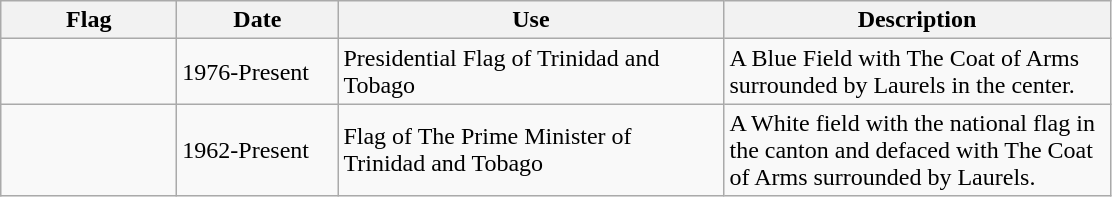<table class="wikitable">
<tr>
<th style="width:110px;">Flag</th>
<th style="width:100px;">Date</th>
<th style="width:250px;">Use</th>
<th style="width:250px;">Description</th>
</tr>
<tr>
<td></td>
<td>1976-Present</td>
<td>Presidential Flag of Trinidad and Tobago</td>
<td>A Blue Field with The Coat of Arms surrounded by Laurels in the center.</td>
</tr>
<tr>
<td></td>
<td>1962-Present</td>
<td>Flag of The Prime Minister of Trinidad and Tobago</td>
<td>A White field with the national flag in the canton and defaced with The Coat of Arms surrounded by Laurels.</td>
</tr>
</table>
